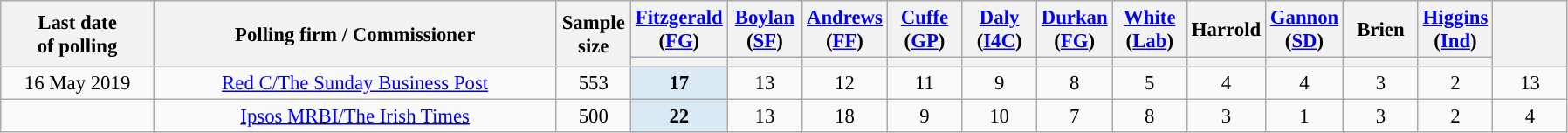<table class="wikitable sortable collapsible" style="text-align:center;font-size:95%;">
<tr style="height:42px;">
<th style="width:110px;" rowspan="2">Last date<br>of polling</th>
<th style="width:300px;" rowspan="2">Polling firm / Commissioner</th>
<th class="unsortable" style="width:50px;" rowspan="2">Sample<br>size</th>
<th class="unsortable" style="width:50px;"><a href='#'>Fitzgerald</a> (<a href='#'>FG</a>)</th>
<th class="unsortable" style="width:50px;"><a href='#'>Boylan</a> (<a href='#'>SF</a>)</th>
<th class="unsortable" style="width:50px;"><a href='#'>Andrews</a> (<a href='#'>FF</a>)</th>
<th class="unsortable" style="width:50px;"><a href='#'>Cuffe</a> (<a href='#'>GP</a>)</th>
<th class="unsortable" style="width:50px;"><a href='#'>Daly</a> (<a href='#'>I4C</a>)</th>
<th class="unsortable" style="width:50px;"><a href='#'>Durkan</a> (<a href='#'>FG</a>)</th>
<th class="unsortable" style="width:50px;"><a href='#'>White</a> (<a href='#'>Lab</a>)</th>
<th class="unsortable" style="width:50px;">Harrold </th>
<th class="unsortable" style="width:50px;"><a href='#'>Gannon</a> (<a href='#'>SD</a>)</th>
<th class="unsortable" style="width:50px;">Brien </th>
<th class="unsortable" style="width:50px;"><a href='#'>Higgins</a> (<a href='#'>Ind</a>)</th>
<th class="unsortable" style="width:50px;" rowspan="2"></th>
</tr>
<tr>
<th style="color:inherit;background:"></th>
<th style="color:inherit;background:"></th>
<th style="color:inherit;background:"></th>
<th style="color:inherit;background:"></th>
<th style="color:inherit;background:"></th>
<th style="color:inherit;background:"></th>
<th style="color:inherit;background:"></th>
<th style="color:inherit;background:"></th>
<th style="color:inherit;background:"></th>
<th style="color:inherit;background:"></th>
<th style="color:inherit;background:"></th>
</tr>
<tr>
<td>16 May 2019</td>
<td data-sort-value="RedC1"><a href='#'>Red C/The Sunday Business Post</a></td>
<td>553</td>
<td style="background:#D9E9F4"><strong>17</strong></td>
<td>13</td>
<td>12</td>
<td>11</td>
<td>9</td>
<td>8</td>
<td>5</td>
<td>4</td>
<td>4</td>
<td>3</td>
<td>2</td>
<td>13</td>
</tr>
<tr>
<td></td>
<td data-sort-value="IpsosMRBI1"><a href='#'>Ipsos MRBI/The Irish Times</a></td>
<td>500</td>
<td style="background:#D9E9F4"><strong>22</strong></td>
<td>13</td>
<td>18</td>
<td>9</td>
<td>10</td>
<td>7</td>
<td>8</td>
<td>3</td>
<td>1</td>
<td>3</td>
<td>2</td>
<td>4</td>
</tr>
</table>
